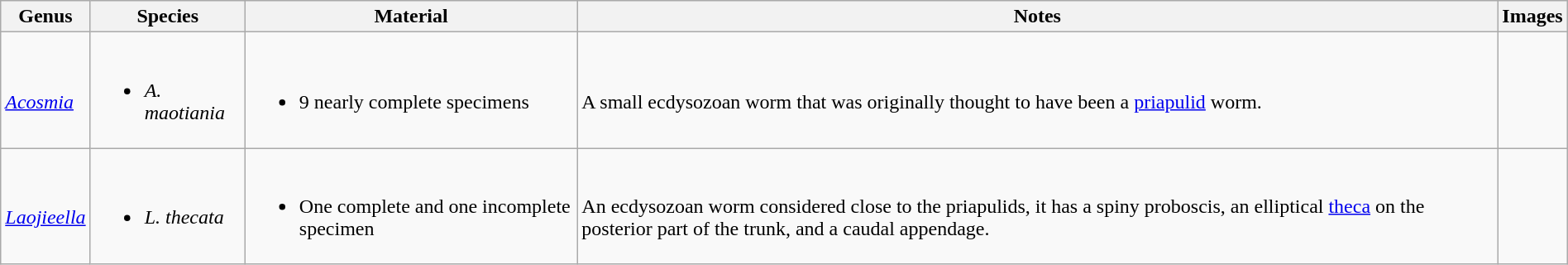<table class="wikitable" style="margin:auto;width:100%;">
<tr>
<th>Genus</th>
<th>Species</th>
<th>Material</th>
<th>Notes</th>
<th>Images</th>
</tr>
<tr>
<td><br><em><a href='#'>Acosmia</a></em></td>
<td><br><ul><li><em>A. maotiania</em></li></ul></td>
<td><br><ul><li>9 nearly complete specimens</li></ul></td>
<td><br>A small ecdysozoan worm that was originally thought to have been a <a href='#'>priapulid</a> worm.</td>
<td><br></td>
</tr>
<tr>
<td><br><em><a href='#'>Laojieella</a></em></td>
<td><br><ul><li><em>L. thecata</em></li></ul></td>
<td><br><ul><li>One complete and one incomplete specimen</li></ul></td>
<td><br>An ecdysozoan worm considered close to the priapulids, it has a spiny proboscis, an elliptical <a href='#'>theca</a> on the posterior part of the trunk, and a caudal appendage.</td>
<td></td>
</tr>
</table>
